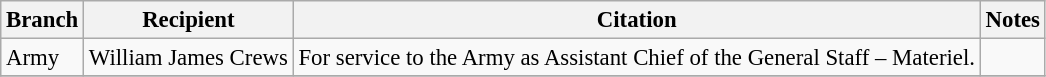<table class="wikitable" style="font-size:95%;">
<tr>
<th>Branch</th>
<th>Recipient</th>
<th>Citation</th>
<th>Notes</th>
</tr>
<tr>
<td>Army</td>
<td> William James Crews</td>
<td>For service to the Army as Assistant Chief of the General Staff – Materiel.</td>
<td></td>
</tr>
<tr>
</tr>
</table>
